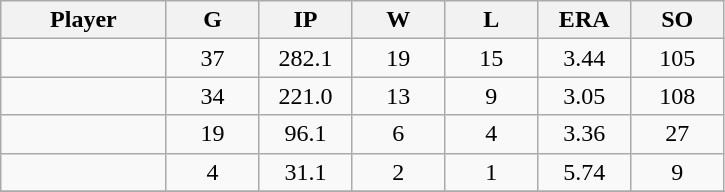<table class="wikitable sortable">
<tr>
<th bgcolor="#DDDDFF" width="16%">Player</th>
<th bgcolor="#DDDDFF" width="9%">G</th>
<th bgcolor="#DDDDFF" width="9%">IP</th>
<th bgcolor="#DDDDFF" width="9%">W</th>
<th bgcolor="#DDDDFF" width="9%">L</th>
<th bgcolor="#DDDDFF" width="9%">ERA</th>
<th bgcolor="#DDDDFF" width="9%">SO</th>
</tr>
<tr align="center">
<td></td>
<td>37</td>
<td>282.1</td>
<td>19</td>
<td>15</td>
<td>3.44</td>
<td>105</td>
</tr>
<tr align="center">
<td></td>
<td>34</td>
<td>221.0</td>
<td>13</td>
<td>9</td>
<td>3.05</td>
<td>108</td>
</tr>
<tr align="center">
<td></td>
<td>19</td>
<td>96.1</td>
<td>6</td>
<td>4</td>
<td>3.36</td>
<td>27</td>
</tr>
<tr align="center">
<td></td>
<td>4</td>
<td>31.1</td>
<td>2</td>
<td>1</td>
<td>5.74</td>
<td>9</td>
</tr>
<tr align="center">
</tr>
</table>
